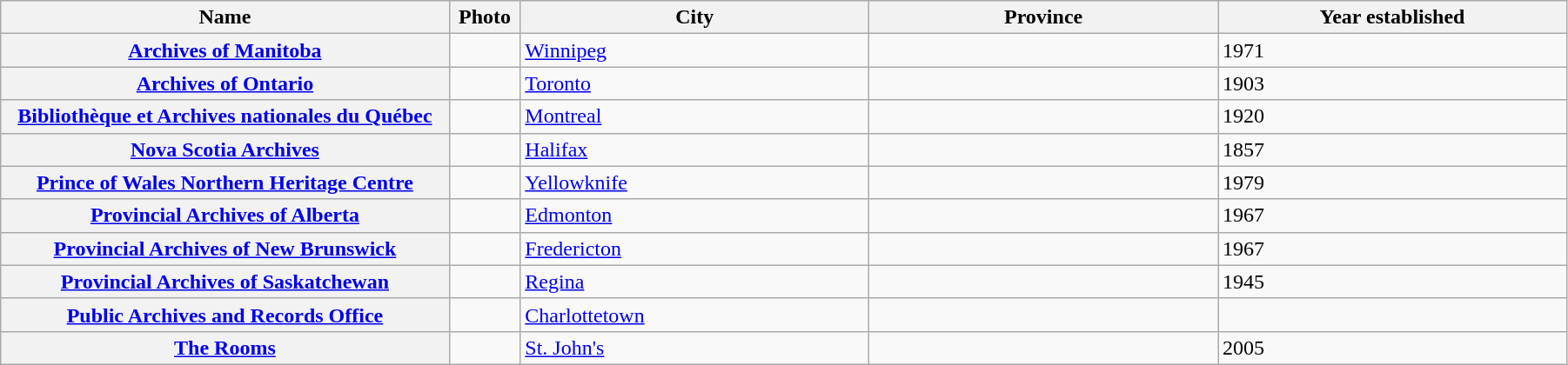<table class="wikitable sortable plainrowheaders" width="95%">
<tr>
<th scope=col width=18%>Name</th>
<th scope=col width=1%px class="unsortable">Photo</th>
<th scope=col width=14%>City</th>
<th scope=col width=14%>Province</th>
<th scope=col width=14%>Year established</th>
</tr>
<tr>
<th scope=row><a href='#'>Archives of Manitoba</a></th>
<td></td>
<td><a href='#'>Winnipeg</a></td>
<td></td>
<td>1971</td>
</tr>
<tr>
<th scope=row><a href='#'>Archives of Ontario</a></th>
<td></td>
<td><a href='#'>Toronto</a></td>
<td></td>
<td>1903</td>
</tr>
<tr>
<th scope=row><a href='#'>Bibliothèque et Archives nationales du Québec</a></th>
<td></td>
<td><a href='#'>Montreal</a></td>
<td></td>
<td>1920</td>
</tr>
<tr>
<th scope=row><a href='#'>Nova Scotia Archives</a></th>
<td></td>
<td><a href='#'>Halifax</a></td>
<td></td>
<td>1857</td>
</tr>
<tr>
<th scope=row><a href='#'>Prince of Wales Northern Heritage Centre</a></th>
<td></td>
<td><a href='#'>Yellowknife</a></td>
<td></td>
<td>1979</td>
</tr>
<tr>
<th scope=row><a href='#'>Provincial Archives of Alberta</a></th>
<td></td>
<td><a href='#'>Edmonton</a></td>
<td></td>
<td>1967</td>
</tr>
<tr>
<th scope=row><a href='#'>Provincial Archives of New Brunswick</a></th>
<td></td>
<td><a href='#'>Fredericton</a></td>
<td></td>
<td>1967</td>
</tr>
<tr>
<th scope=row><a href='#'>Provincial Archives of Saskatchewan</a></th>
<td></td>
<td><a href='#'>Regina</a></td>
<td></td>
<td>1945</td>
</tr>
<tr>
<th scope=row><a href='#'>Public Archives and Records Office</a></th>
<td></td>
<td><a href='#'>Charlottetown</a></td>
<td></td>
<td></td>
</tr>
<tr>
<th scope=row><a href='#'>The Rooms</a></th>
<td></td>
<td><a href='#'>St. John's</a></td>
<td></td>
<td>2005</td>
</tr>
</table>
